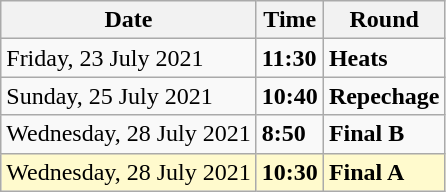<table class="wikitable">
<tr>
<th>Date</th>
<th>Time</th>
<th>Round</th>
</tr>
<tr>
<td>Friday, 23 July 2021</td>
<td><strong>11:30</strong></td>
<td><strong>Heats</strong></td>
</tr>
<tr>
<td>Sunday, 25 July 2021</td>
<td><strong>10:40</strong></td>
<td><strong>Repechage</strong></td>
</tr>
<tr>
<td>Wednesday, 28 July 2021</td>
<td><strong>8:50</strong></td>
<td><strong>Final B</strong></td>
</tr>
<tr style="background:lemonchiffon">
<td>Wednesday, 28 July 2021</td>
<td><strong>10:30</strong></td>
<td><strong>Final A</strong></td>
</tr>
</table>
